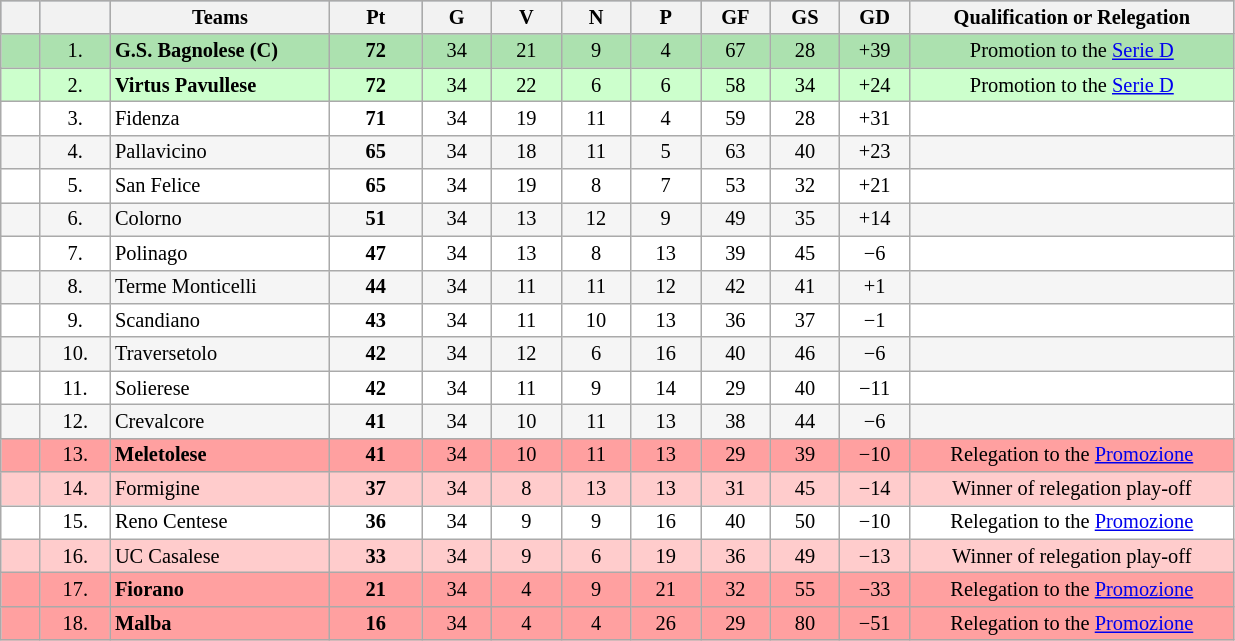<table class="wikitable sortable" align="center" style="font-size: 85%; border-collapse:collapse" border="0" cellspacing="0" cellpadding="2">
<tr align=center bgcolor=#98A1B2>
<th width=20></th>
<th width=40></th>
<th width=140><span>Teams</span></th>
<th width=55><span>Pt</span></th>
<th width=40><span>G</span></th>
<th width=40><span>V</span></th>
<th width=40><span>N</span></th>
<th width=40><span>P</span></th>
<th width=40><span>GF</span></th>
<th width=40><span>GS</span></th>
<th width=40><span>GD</span></th>
<th width=210><span>Qualification or Relegation</span></th>
</tr>
<tr align=center style="background:#ACE1AF;">
<td></td>
<td>1.</td>
<td style="text-align:left;"><strong>G.S. Bagnolese</strong> <strong>(C)</strong></td>
<td><strong>72</strong></td>
<td>34</td>
<td>21</td>
<td>9</td>
<td>4</td>
<td>67</td>
<td>28</td>
<td>+39</td>
<td>Promotion to the <a href='#'>Serie D</a></td>
</tr>
<tr align=center style="background:#ccffcc;">
<td></td>
<td>2.</td>
<td style="text-align:left;"><strong>Virtus Pavullese</strong></td>
<td><strong>72</strong></td>
<td>34</td>
<td>22</td>
<td>6</td>
<td>6</td>
<td>58</td>
<td>34</td>
<td>+24</td>
<td>Promotion to the <a href='#'>Serie D</a></td>
</tr>
<tr align=center style="background:#FFFFFF;">
<td></td>
<td>3.</td>
<td style="text-align:left;">Fidenza</td>
<td><strong>71</strong></td>
<td>34</td>
<td>19</td>
<td>11</td>
<td>4</td>
<td>59</td>
<td>28</td>
<td>+31</td>
<td></td>
</tr>
<tr align=center style="background:#F5F5F5;">
<td></td>
<td>4.</td>
<td style="text-align:left;">Pallavicino</td>
<td><strong>65</strong></td>
<td>34</td>
<td>18</td>
<td>11</td>
<td>5</td>
<td>63</td>
<td>40</td>
<td>+23</td>
<td></td>
</tr>
<tr align=center style="background:#FFFFFF;">
<td></td>
<td>5.</td>
<td style="text-align:left;">San Felice</td>
<td><strong>65</strong></td>
<td>34</td>
<td>19</td>
<td>8</td>
<td>7</td>
<td>53</td>
<td>32</td>
<td>+21</td>
<td></td>
</tr>
<tr align=center style="background:#F5F5F5;">
<td></td>
<td>6.</td>
<td style="text-align:left;">Colorno</td>
<td><strong>51</strong></td>
<td>34</td>
<td>13</td>
<td>12</td>
<td>9</td>
<td>49</td>
<td>35</td>
<td>+14</td>
<td></td>
</tr>
<tr align=center style="background:#FFFFFF;">
<td></td>
<td>7.</td>
<td style="text-align:left;">Polinago</td>
<td><strong>47</strong></td>
<td>34</td>
<td>13</td>
<td>8</td>
<td>13</td>
<td>39</td>
<td>45</td>
<td>−6</td>
<td></td>
</tr>
<tr align=center style="background:#F5F5F5;">
<td></td>
<td>8.</td>
<td style="text-align:left;">Terme Monticelli</td>
<td><strong>44</strong></td>
<td>34</td>
<td>11</td>
<td>11</td>
<td>12</td>
<td>42</td>
<td>41</td>
<td>+1</td>
<td></td>
</tr>
<tr align=center style="background:#FFFFFF;">
<td></td>
<td>9.</td>
<td style="text-align:left;">Scandiano</td>
<td><strong>43</strong></td>
<td>34</td>
<td>11</td>
<td>10</td>
<td>13</td>
<td>36</td>
<td>37</td>
<td>−1</td>
<td></td>
</tr>
<tr align=center style="background:#F5F5F5;">
<td></td>
<td>10.</td>
<td style="text-align:left;">Traversetolo</td>
<td><strong>42</strong></td>
<td>34</td>
<td>12</td>
<td>6</td>
<td>16</td>
<td>40</td>
<td>46</td>
<td>−6</td>
<td></td>
</tr>
<tr align=center style="background:#FFFFFF;">
<td></td>
<td>11.</td>
<td style="text-align:left;">Solierese</td>
<td><strong>42</strong></td>
<td>34</td>
<td>11</td>
<td>9</td>
<td>14</td>
<td>29</td>
<td>40</td>
<td>−11</td>
<td></td>
</tr>
<tr align=center style="background:#F5F5F5;">
<td></td>
<td>12.</td>
<td style="text-align:left;">Crevalcore</td>
<td><strong>41</strong></td>
<td>34</td>
<td>10</td>
<td>11</td>
<td>13</td>
<td>38</td>
<td>44</td>
<td>−6</td>
<td></td>
</tr>
<tr align=center style="background:#FFA0A0;">
<td></td>
<td>13.</td>
<td style="text-align:left;"><strong>Meletolese</strong></td>
<td><strong>41</strong></td>
<td>34</td>
<td>10</td>
<td>11</td>
<td>13</td>
<td>29</td>
<td>39</td>
<td>−10</td>
<td>Relegation to the <a href='#'>Promozione</a></td>
</tr>
<tr align=center style="background:#FFCCCC;">
<td></td>
<td>14.</td>
<td style="text-align:left;">Formigine</td>
<td><strong>37</strong></td>
<td>34</td>
<td>8</td>
<td>13</td>
<td>13</td>
<td>31</td>
<td>45</td>
<td>−14</td>
<td>Winner of relegation play-off</td>
</tr>
<tr align=center style="background:#FFFFFF;">
<td></td>
<td>15.</td>
<td style="text-align:left;">Reno Centese</td>
<td><strong>36</strong></td>
<td>34</td>
<td>9</td>
<td>9</td>
<td>16</td>
<td>40</td>
<td>50</td>
<td>−10</td>
<td>Relegation to the <a href='#'>Promozione</a></td>
</tr>
<tr align=center style="background:#FFCCCC;">
<td></td>
<td>16.</td>
<td style="text-align:left;">UC Casalese</td>
<td><strong>33</strong></td>
<td>34</td>
<td>9</td>
<td>6</td>
<td>19</td>
<td>36</td>
<td>49</td>
<td>−13</td>
<td>Winner of relegation play-off</td>
</tr>
<tr align=center style="background:#FFA0A0;">
<td></td>
<td>17.</td>
<td style="text-align:left;"><strong>Fiorano</strong></td>
<td><strong>21</strong></td>
<td>34</td>
<td>4</td>
<td>9</td>
<td>21</td>
<td>32</td>
<td>55</td>
<td>−33</td>
<td>Relegation to the <a href='#'>Promozione</a></td>
</tr>
<tr align=center style="background:#FFA0A0;">
<td></td>
<td>18.</td>
<td style="text-align:left;"><strong>Malba</strong></td>
<td><strong>16</strong></td>
<td>34</td>
<td>4</td>
<td>4</td>
<td>26</td>
<td>29</td>
<td>80</td>
<td>−51</td>
<td>Relegation to the <a href='#'>Promozione</a></td>
</tr>
</table>
